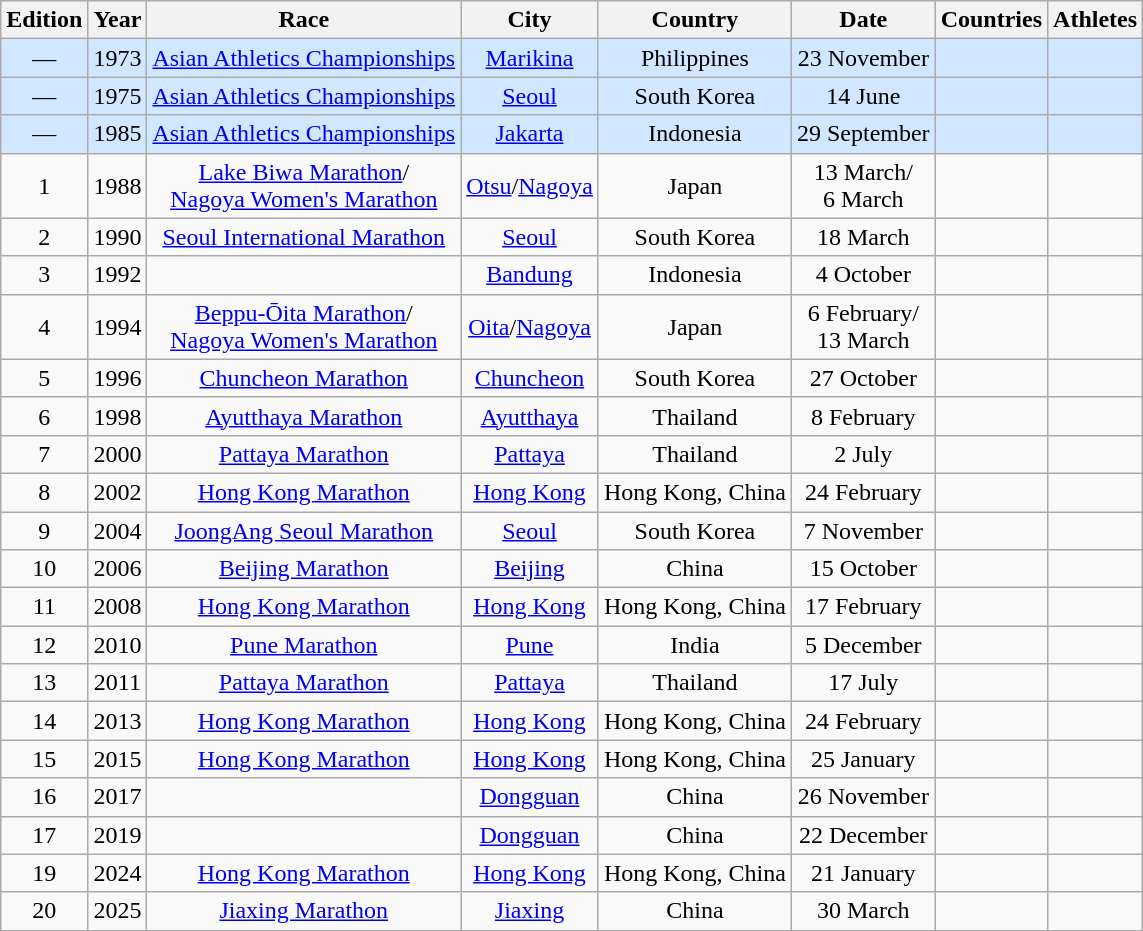<table class="wikitable" style=text-align:center>
<tr>
<th>Edition</th>
<th>Year</th>
<th>Race</th>
<th>City</th>
<th>Country</th>
<th>Date</th>
<th>Countries</th>
<th>Athletes</th>
</tr>
<tr bgcolor=#D0E7FF>
<td>—</td>
<td>1973</td>
<td><a href='#'>Asian Athletics Championships</a></td>
<td><a href='#'>Marikina</a></td>
<td>Philippines</td>
<td>23 November</td>
<td></td>
<td></td>
</tr>
<tr bgcolor=#D0E7FF>
<td>—</td>
<td>1975</td>
<td><a href='#'>Asian Athletics Championships</a></td>
<td><a href='#'>Seoul</a></td>
<td>South Korea</td>
<td>14 June</td>
<td></td>
<td></td>
</tr>
<tr bgcolor=#D0E7FF>
<td>—</td>
<td>1985</td>
<td><a href='#'>Asian Athletics Championships</a></td>
<td><a href='#'>Jakarta</a></td>
<td>Indonesia</td>
<td>29 September</td>
<td></td>
<td></td>
</tr>
<tr>
<td>1</td>
<td>1988</td>
<td><a href='#'>Lake Biwa Marathon</a>/<br><a href='#'>Nagoya Women's Marathon</a></td>
<td><a href='#'>Otsu</a>/<a href='#'>Nagoya</a></td>
<td>Japan</td>
<td>13 March/<br>6 March</td>
<td></td>
<td></td>
</tr>
<tr>
<td>2</td>
<td>1990</td>
<td><a href='#'>Seoul International Marathon</a></td>
<td><a href='#'>Seoul</a></td>
<td>South Korea</td>
<td>18 March</td>
<td></td>
<td></td>
</tr>
<tr>
<td>3</td>
<td>1992</td>
<td></td>
<td><a href='#'>Bandung</a></td>
<td>Indonesia</td>
<td>4 October</td>
<td></td>
<td></td>
</tr>
<tr>
<td>4</td>
<td>1994</td>
<td><a href='#'>Beppu-Ōita Marathon</a>/<br><a href='#'>Nagoya Women's Marathon</a></td>
<td><a href='#'>Oita</a>/<a href='#'>Nagoya</a></td>
<td>Japan</td>
<td>6 February/<br>13 March</td>
<td></td>
<td></td>
</tr>
<tr>
<td>5</td>
<td>1996</td>
<td><a href='#'>Chuncheon Marathon</a></td>
<td><a href='#'>Chuncheon</a></td>
<td>South Korea</td>
<td>27 October</td>
<td></td>
<td></td>
</tr>
<tr>
<td>6</td>
<td>1998</td>
<td><a href='#'>Ayutthaya Marathon</a></td>
<td><a href='#'>Ayutthaya</a></td>
<td>Thailand</td>
<td>8 February</td>
<td></td>
<td></td>
</tr>
<tr>
<td>7</td>
<td>2000</td>
<td><a href='#'>Pattaya Marathon</a></td>
<td><a href='#'>Pattaya</a></td>
<td>Thailand</td>
<td>2 July</td>
<td></td>
<td></td>
</tr>
<tr>
<td>8</td>
<td>2002</td>
<td><a href='#'>Hong Kong Marathon</a></td>
<td><a href='#'>Hong Kong</a></td>
<td>Hong Kong, China</td>
<td>24 February</td>
<td></td>
<td></td>
</tr>
<tr>
<td>9</td>
<td>2004</td>
<td><a href='#'>JoongAng Seoul Marathon</a></td>
<td><a href='#'>Seoul</a></td>
<td>South Korea</td>
<td>7 November</td>
<td></td>
<td></td>
</tr>
<tr>
<td>10</td>
<td>2006</td>
<td><a href='#'>Beijing Marathon</a></td>
<td><a href='#'>Beijing</a></td>
<td>China</td>
<td>15 October</td>
<td></td>
<td></td>
</tr>
<tr>
<td>11</td>
<td>2008</td>
<td><a href='#'>Hong Kong Marathon</a></td>
<td><a href='#'>Hong Kong</a></td>
<td>Hong Kong, China</td>
<td>17 February</td>
<td></td>
<td></td>
</tr>
<tr>
<td>12</td>
<td>2010</td>
<td><a href='#'>Pune Marathon</a></td>
<td><a href='#'>Pune</a></td>
<td>India</td>
<td>5 December</td>
<td></td>
<td></td>
</tr>
<tr>
<td>13</td>
<td>2011</td>
<td><a href='#'>Pattaya Marathon</a></td>
<td><a href='#'>Pattaya</a></td>
<td>Thailand</td>
<td>17 July</td>
<td></td>
<td></td>
</tr>
<tr>
<td>14</td>
<td>2013</td>
<td><a href='#'>Hong Kong Marathon</a></td>
<td><a href='#'>Hong Kong</a></td>
<td>Hong Kong, China</td>
<td>24 February</td>
<td></td>
<td></td>
</tr>
<tr>
<td>15</td>
<td>2015</td>
<td><a href='#'>Hong Kong Marathon</a></td>
<td><a href='#'>Hong Kong</a></td>
<td>Hong Kong, China</td>
<td>25 January</td>
<td></td>
<td></td>
</tr>
<tr>
<td>16</td>
<td>2017</td>
<td></td>
<td><a href='#'>Dongguan</a></td>
<td>China</td>
<td>26 November</td>
<td></td>
<td></td>
</tr>
<tr>
<td>17</td>
<td>2019</td>
<td></td>
<td><a href='#'>Dongguan</a></td>
<td>China</td>
<td>22 December</td>
<td></td>
<td></td>
</tr>
<tr>
<td>19</td>
<td>2024</td>
<td><a href='#'>Hong Kong Marathon</a></td>
<td><a href='#'>Hong Kong</a></td>
<td>Hong Kong, China</td>
<td>21 January</td>
<td></td>
<td></td>
</tr>
<tr>
<td>20</td>
<td>2025</td>
<td><a href='#'>Jiaxing Marathon</a></td>
<td><a href='#'>Jiaxing</a></td>
<td>China</td>
<td>30 March</td>
<td></td>
<td></td>
</tr>
</table>
